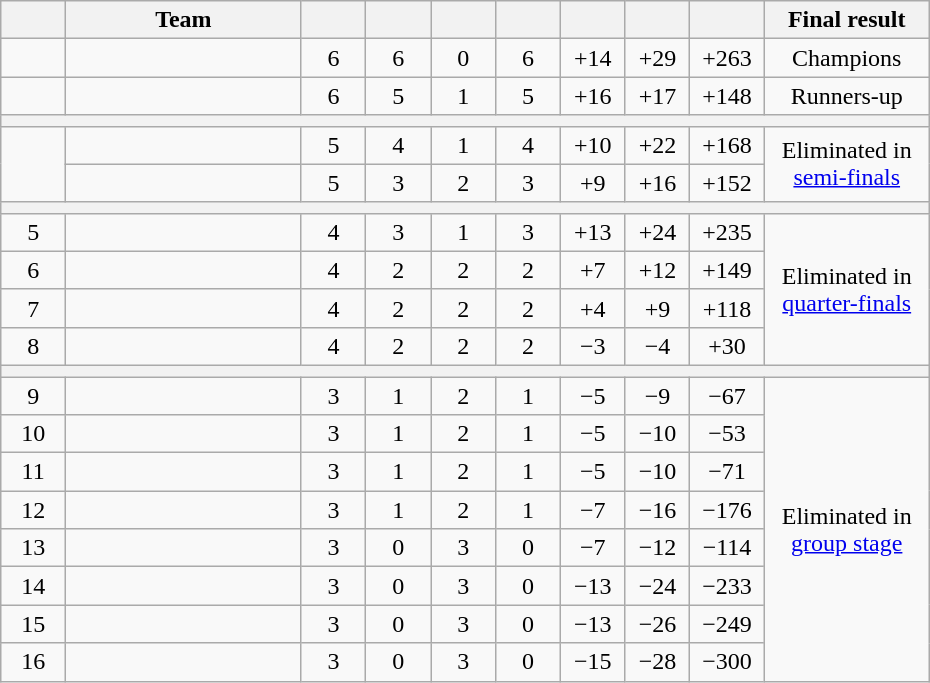<table class=wikitable style="text-align:center;" width=620>
<tr>
<th width=5.5%></th>
<th width=20%>Team</th>
<th width=5.5%></th>
<th width=5.5%></th>
<th width=5.5%></th>
<th width=5.5%></th>
<th width=5.5%></th>
<th width=5.5%></th>
<th width=5.5%></th>
<th width=14%>Final result</th>
</tr>
<tr>
<td></td>
<td align="left"></td>
<td>6</td>
<td>6</td>
<td>0</td>
<td>6</td>
<td>+14</td>
<td>+29</td>
<td>+263</td>
<td>Champions</td>
</tr>
<tr>
<td></td>
<td align="left"></td>
<td>6</td>
<td>5</td>
<td>1</td>
<td>5</td>
<td>+16</td>
<td>+17</td>
<td>+148</td>
<td>Runners-up</td>
</tr>
<tr>
<th colspan="10"></th>
</tr>
<tr>
<td rowspan="2"></td>
<td align="left"></td>
<td>5</td>
<td>4</td>
<td>1</td>
<td>4</td>
<td>+10</td>
<td>+22</td>
<td>+168</td>
<td rowspan="2">Eliminated in <a href='#'>semi-finals</a></td>
</tr>
<tr>
<td align="left"></td>
<td>5</td>
<td>3</td>
<td>2</td>
<td>3</td>
<td>+9</td>
<td>+16</td>
<td>+152</td>
</tr>
<tr>
<th colspan="10"></th>
</tr>
<tr>
<td>5</td>
<td align="left"></td>
<td>4</td>
<td>3</td>
<td>1</td>
<td>3</td>
<td>+13</td>
<td>+24</td>
<td>+235</td>
<td rowspan="4">Eliminated in <a href='#'>quarter-finals</a></td>
</tr>
<tr>
<td>6</td>
<td align="left"></td>
<td>4</td>
<td>2</td>
<td>2</td>
<td>2</td>
<td>+7</td>
<td>+12</td>
<td>+149</td>
</tr>
<tr>
<td>7</td>
<td align="left"></td>
<td>4</td>
<td>2</td>
<td>2</td>
<td>2</td>
<td>+4</td>
<td>+9</td>
<td>+118</td>
</tr>
<tr>
<td>8</td>
<td align="left"></td>
<td>4</td>
<td>2</td>
<td>2</td>
<td>2</td>
<td>−3</td>
<td>−4</td>
<td>+30</td>
</tr>
<tr>
<th colspan="10"></th>
</tr>
<tr>
<td>9</td>
<td align="left"></td>
<td>3</td>
<td>1</td>
<td>2</td>
<td>1</td>
<td>−5</td>
<td>−9</td>
<td>−67</td>
<td rowspan="8">Eliminated in <a href='#'>group stage</a></td>
</tr>
<tr>
<td>10</td>
<td align="left"></td>
<td>3</td>
<td>1</td>
<td>2</td>
<td>1</td>
<td>−5</td>
<td>−10</td>
<td>−53</td>
</tr>
<tr>
<td>11</td>
<td align="left"></td>
<td>3</td>
<td>1</td>
<td>2</td>
<td>1</td>
<td>−5</td>
<td>−10</td>
<td>−71</td>
</tr>
<tr>
<td>12</td>
<td align="left"></td>
<td>3</td>
<td>1</td>
<td>2</td>
<td>1</td>
<td>−7</td>
<td>−16</td>
<td>−176</td>
</tr>
<tr>
<td>13</td>
<td align="left"></td>
<td>3</td>
<td>0</td>
<td>3</td>
<td>0</td>
<td>−7</td>
<td>−12</td>
<td>−114</td>
</tr>
<tr>
<td>14</td>
<td align="left"></td>
<td>3</td>
<td>0</td>
<td>3</td>
<td>0</td>
<td>−13</td>
<td>−24</td>
<td>−233</td>
</tr>
<tr>
<td>15</td>
<td align="left"></td>
<td>3</td>
<td>0</td>
<td>3</td>
<td>0</td>
<td>−13</td>
<td>−26</td>
<td>−249</td>
</tr>
<tr>
<td>16</td>
<td align="left"></td>
<td>3</td>
<td>0</td>
<td>3</td>
<td>0</td>
<td>−15</td>
<td>−28</td>
<td>−300</td>
</tr>
</table>
